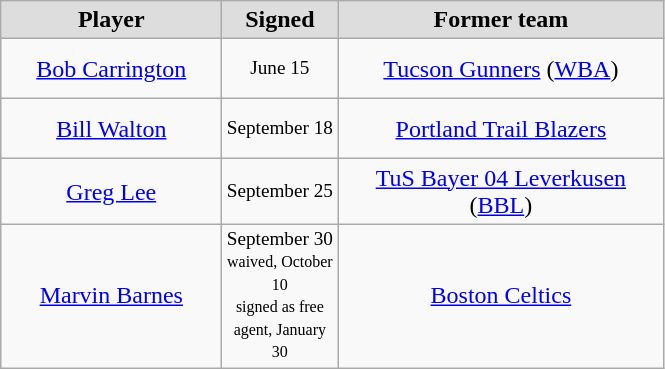<table class="wikitable" style="text-align: center">
<tr align="center" bgcolor="#dddddd">
<td style="width:140px"><strong>Player</strong></td>
<td style="width:70px"><strong>Signed</strong></td>
<td style="width:210px"><strong>Former team</strong></td>
</tr>
<tr style="height:40px">
<td><a href='#'>Bob Carrington</a></td>
<td style="font-size: 80%">June 15</td>
<td><a href='#'>Tucson Gunners</a> (<a href='#'>WBA</a>)</td>
</tr>
<tr style="height:40px">
<td><a href='#'>Bill Walton</a></td>
<td style="font-size: 80%">September 18</td>
<td><a href='#'>Portland Trail Blazers</a></td>
</tr>
<tr style="height:40px">
<td><a href='#'>Greg Lee</a></td>
<td style="font-size: 80%">September 25</td>
<td><a href='#'>TuS Bayer 04 Leverkusen</a> (<a href='#'>BBL</a>)</td>
</tr>
<tr style="height:40px">
<td><a href='#'>Marvin Barnes</a></td>
<td style="font-size: 80%">September 30<br><small>waived, October 10 <br>signed as free agent, January 30</small></td>
<td><a href='#'>Boston Celtics</a></td>
</tr>
</table>
